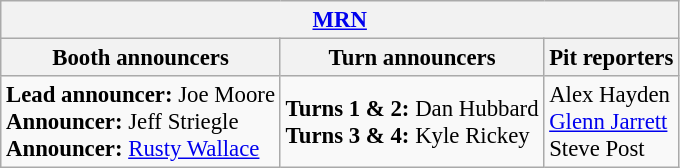<table class="wikitable" style="font-size: 95%">
<tr>
<th colspan="3"><a href='#'>MRN</a></th>
</tr>
<tr>
<th>Booth announcers</th>
<th>Turn announcers</th>
<th>Pit reporters</th>
</tr>
<tr>
<td><strong>Lead announcer:</strong> Joe Moore<br><strong>Announcer:</strong> Jeff Striegle<br><strong>Announcer:</strong> <a href='#'>Rusty Wallace</a></td>
<td><strong>Turns 1 & 2:</strong> Dan Hubbard<br><strong>Turns 3 & 4:</strong> Kyle Rickey</td>
<td>Alex Hayden<br><a href='#'>Glenn Jarrett</a><br>Steve Post</td>
</tr>
</table>
